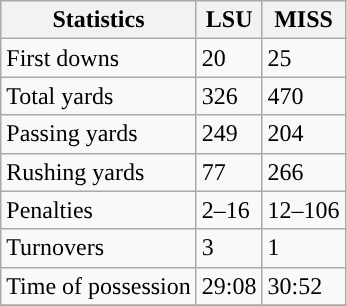<table class="wikitable" style="float: left;">
<tr>
<th>Statistics</th>
<th>LSU</th>
<th>MISS</th>
</tr>
<tr>
<td>First downs</td>
<td>20</td>
<td>25</td>
</tr>
<tr>
<td>Total yards</td>
<td>326</td>
<td>470</td>
</tr>
<tr>
<td>Passing yards</td>
<td>249</td>
<td>204</td>
</tr>
<tr>
<td>Rushing yards</td>
<td>77</td>
<td>266</td>
</tr>
<tr>
<td>Penalties</td>
<td>2–16</td>
<td>12–106</td>
</tr>
<tr>
<td>Turnovers</td>
<td>3</td>
<td>1</td>
</tr>
<tr>
<td>Time of possession</td>
<td>29:08</td>
<td>30:52</td>
</tr>
<tr>
</tr>
</table>
